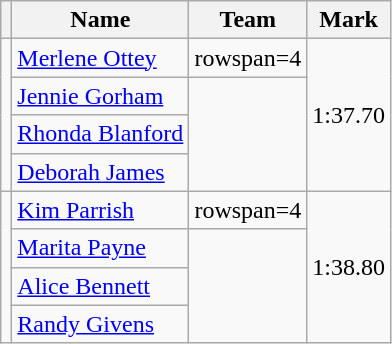<table class=wikitable>
<tr>
<th></th>
<th>Name</th>
<th>Team</th>
<th>Mark</th>
</tr>
<tr>
<td rowspan=4></td>
<td><a href='#'>Merlene Ottey</a></td>
<td>rowspan=4 </td>
<td rowspan=4>1:37.70</td>
</tr>
<tr>
<td><a href='#'>Jennie Gorham</a></td>
</tr>
<tr>
<td><a href='#'>Rhonda Blanford</a></td>
</tr>
<tr>
<td><a href='#'>Deborah James</a></td>
</tr>
<tr>
<td rowspan=4></td>
<td><a href='#'>Kim Parrish</a></td>
<td>rowspan=4 </td>
<td rowspan=4>1:38.80</td>
</tr>
<tr>
<td><a href='#'>Marita Payne</a></td>
</tr>
<tr>
<td><a href='#'>Alice Bennett</a></td>
</tr>
<tr>
<td><a href='#'>Randy Givens</a></td>
</tr>
</table>
